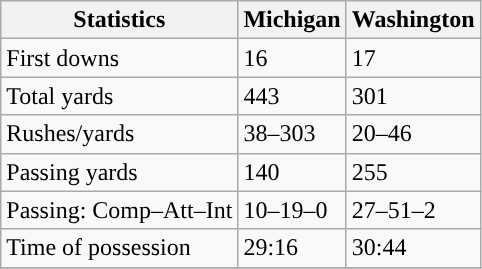<table class="wikitable" style="float: left;">
<tr>
<th>Statistics</th>
<th>Michigan</th>
<th>Washington</th>
</tr>
<tr>
<td>First downs</td>
<td>16</td>
<td>17</td>
</tr>
<tr>
<td>Total yards</td>
<td>443</td>
<td>301</td>
</tr>
<tr>
<td>Rushes/yards</td>
<td>38–303</td>
<td>20–46</td>
</tr>
<tr>
<td>Passing yards</td>
<td>140</td>
<td>255</td>
</tr>
<tr>
<td>Passing: Comp–Att–Int</td>
<td>10–19–0</td>
<td>27–51–2</td>
</tr>
<tr>
<td>Time of possession</td>
<td>29:16</td>
<td>30:44</td>
</tr>
<tr>
</tr>
</table>
